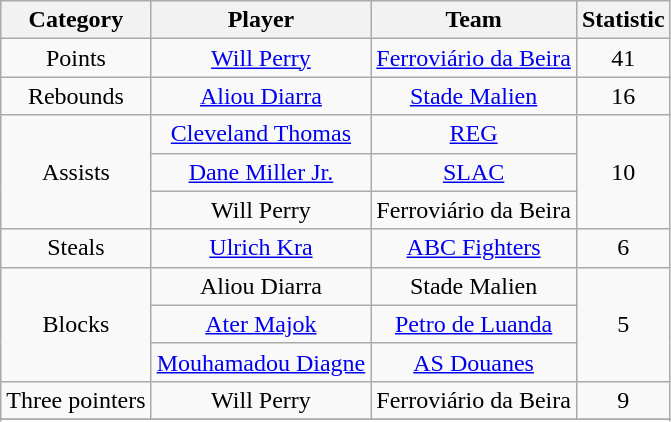<table class="wikitable" style="text-align:center;">
<tr>
<th>Category</th>
<th>Player</th>
<th>Team</th>
<th>Statistic</th>
</tr>
<tr>
<td>Points</td>
<td><a href='#'>Will Perry</a></td>
<td><a href='#'>Ferroviário da Beira</a></td>
<td>41</td>
</tr>
<tr>
<td>Rebounds</td>
<td><a href='#'>Aliou Diarra</a></td>
<td><a href='#'>Stade Malien</a></td>
<td>16</td>
</tr>
<tr>
<td rowspan="3">Assists</td>
<td><a href='#'>Cleveland Thomas</a></td>
<td><a href='#'>REG</a></td>
<td rowspan="3">10</td>
</tr>
<tr>
<td><a href='#'>Dane Miller Jr.</a></td>
<td><a href='#'>SLAC</a></td>
</tr>
<tr>
<td>Will Perry</td>
<td>Ferroviário da Beira</td>
</tr>
<tr>
<td>Steals</td>
<td><a href='#'>Ulrich Kra</a></td>
<td><a href='#'>ABC Fighters</a></td>
<td>6</td>
</tr>
<tr>
<td rowspan="3">Blocks</td>
<td>Aliou Diarra</td>
<td>Stade Malien</td>
<td rowspan="3">5</td>
</tr>
<tr>
<td><a href='#'>Ater Majok</a></td>
<td><a href='#'>Petro de Luanda</a></td>
</tr>
<tr>
<td><a href='#'>Mouhamadou Diagne</a></td>
<td><a href='#'>AS Douanes</a></td>
</tr>
<tr>
<td>Three pointers</td>
<td>Will Perry</td>
<td>Ferroviário da Beira</td>
<td>9</td>
</tr>
<tr>
</tr>
<tr>
</tr>
</table>
